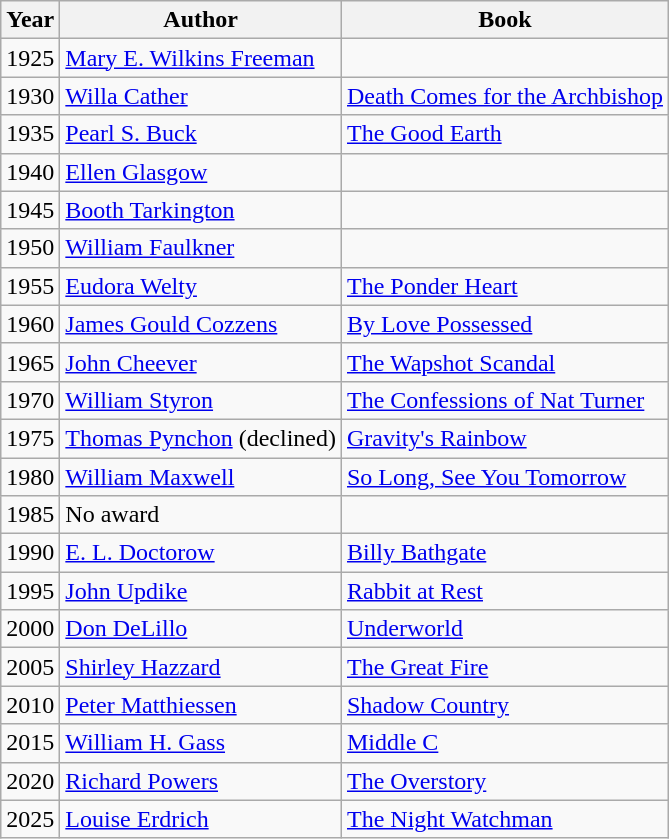<table class="wikitable">
<tr>
<th>Year</th>
<th>Author</th>
<th>Book</th>
</tr>
<tr>
<td>1925</td>
<td><a href='#'>Mary E. Wilkins Freeman</a></td>
<td></td>
</tr>
<tr>
<td>1930</td>
<td><a href='#'>Willa Cather</a><em></td>
<td></em><a href='#'>Death Comes for the Archbishop</a><em></td>
</tr>
<tr>
<td>1935</td>
<td><a href='#'>Pearl S. Buck</a></td>
<td></em><a href='#'>The Good Earth</a><em></td>
</tr>
<tr>
<td>1940</td>
<td><a href='#'>Ellen Glasgow</a></td>
<td></td>
</tr>
<tr>
<td>1945</td>
<td><a href='#'>Booth Tarkington</a></td>
<td></td>
</tr>
<tr>
<td>1950</td>
<td><a href='#'>William Faulkner</a></td>
<td></td>
</tr>
<tr>
<td>1955</td>
<td><a href='#'>Eudora Welty</a></td>
<td></em><a href='#'>The Ponder Heart</a><em></td>
</tr>
<tr>
<td>1960</td>
<td><a href='#'>James Gould Cozzens</a></td>
<td></em><a href='#'>By Love Possessed</a><em></td>
</tr>
<tr>
<td>1965</td>
<td><a href='#'>John Cheever</a></td>
<td></em><a href='#'>The Wapshot Scandal</a><em></td>
</tr>
<tr>
<td>1970</td>
<td><a href='#'>William Styron</a></td>
<td></em><a href='#'>The Confessions of Nat Turner</a><em></td>
</tr>
<tr>
<td>1975</td>
<td><a href='#'>Thomas Pynchon</a> (declined)</td>
<td></em><a href='#'>Gravity's Rainbow</a><em></td>
</tr>
<tr>
<td>1980</td>
<td><a href='#'>William Maxwell</a></td>
<td></em><a href='#'>So Long, See You Tomorrow</a><em></td>
</tr>
<tr>
<td>1985</td>
<td>No award</td>
<td></td>
</tr>
<tr>
<td>1990</td>
<td><a href='#'>E. L. Doctorow</a></td>
<td></em><a href='#'>Billy Bathgate</a><em></td>
</tr>
<tr>
<td>1995</td>
<td><a href='#'>John Updike</a></td>
<td></em><a href='#'>Rabbit at Rest</a><em></td>
</tr>
<tr>
<td>2000</td>
<td><a href='#'>Don DeLillo</a></td>
<td></em><a href='#'>Underworld</a><em></td>
</tr>
<tr>
<td>2005</td>
<td><a href='#'>Shirley Hazzard</a></td>
<td></em><a href='#'>The Great Fire</a><em></td>
</tr>
<tr>
<td>2010</td>
<td><a href='#'>Peter Matthiessen</a></td>
<td></em><a href='#'>Shadow Country</a><em></td>
</tr>
<tr>
<td>2015</td>
<td><a href='#'>William H. Gass</a></td>
<td></em><a href='#'>Middle C</a><em></td>
</tr>
<tr>
<td>2020</td>
<td><a href='#'>Richard Powers</a></td>
<td></em><a href='#'>The Overstory</a><em></td>
</tr>
<tr>
<td>2025</td>
<td><a href='#'>Louise Erdrich</a></td>
<td></em><a href='#'>The Night Watchman</a><em></td>
</tr>
</table>
